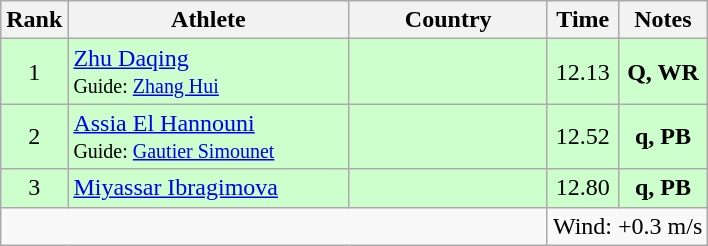<table class="wikitable sortable" style="text-align:center">
<tr>
<th>Rank</th>
<th style="width:180px">Athlete</th>
<th style="width:125px">Country</th>
<th>Time</th>
<th>Notes</th>
</tr>
<tr style="background:#cfc;">
<td>1</td>
<td style="text-align:left;"><a href='#'>Zhu Daqing</a><br><small>Guide: <a href='#'>Zhang Hui</a></small></td>
<td style="text-align:left;"></td>
<td>12.13</td>
<td><strong>Q, WR</strong></td>
</tr>
<tr style="background:#cfc;">
<td>2</td>
<td style="text-align:left;"><a href='#'>Assia El Hannouni</a><br><small>Guide: <a href='#'>Gautier Simounet</a></small></td>
<td style="text-align:left;"></td>
<td>12.52</td>
<td><strong>q, PB</strong></td>
</tr>
<tr style="background:#cfc;">
<td>3</td>
<td style="text-align:left;"><a href='#'>Miyassar Ibragimova</a></td>
<td style="text-align:left;"></td>
<td>12.80</td>
<td><strong>q, PB</strong></td>
</tr>
<tr class="sortbottom">
<td colspan="3"></td>
<td colspan="2">Wind: +0.3 m/s</td>
</tr>
</table>
